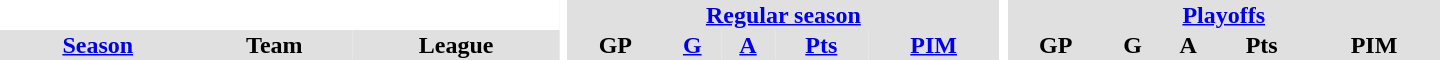<table border="0" cellpadding="1" cellspacing="0" style="text-align:center; width:60em">
<tr bgcolor="#e0e0e0">
<th colspan="3" bgcolor="#ffffff"></th>
<th rowspan="99" bgcolor="#ffffff"></th>
<th colspan="5"><a href='#'>Regular season</a></th>
<th rowspan="99" bgcolor="#ffffff"></th>
<th colspan="5"><a href='#'>Playoffs</a></th>
</tr>
<tr bgcolor="#e0e0e0">
<th><a href='#'>Season</a></th>
<th>Team</th>
<th>League</th>
<th>GP</th>
<th><a href='#'>G</a></th>
<th><a href='#'>A</a></th>
<th><a href='#'>Pts</a></th>
<th><a href='#'>PIM</a></th>
<th>GP</th>
<th>G</th>
<th>A</th>
<th>Pts</th>
<th>PIM</th>
</tr>
</table>
